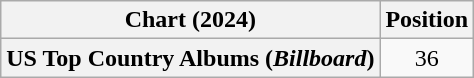<table class="wikitable plainrowheaders" style="text-align:center">
<tr>
<th scope="col">Chart (2024)</th>
<th scope="col">Position</th>
</tr>
<tr>
<th scope="row">US Top Country Albums (<em>Billboard</em>)</th>
<td>36</td>
</tr>
</table>
